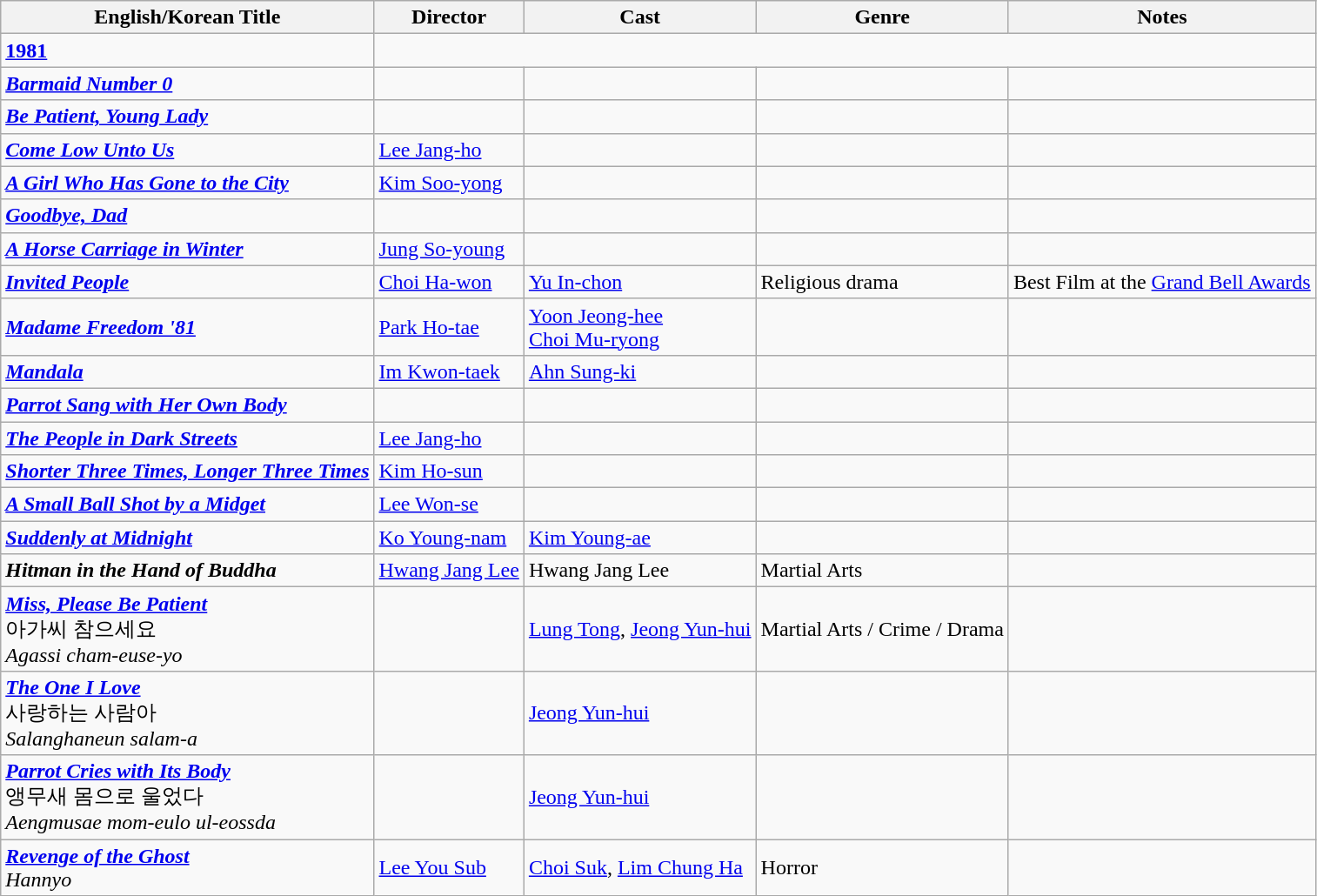<table class="wikitable">
<tr>
<th>English/Korean Title</th>
<th>Director</th>
<th>Cast</th>
<th>Genre</th>
<th>Notes</th>
</tr>
<tr>
<td><strong><a href='#'>1981</a></strong></td>
</tr>
<tr>
<td><strong><em><a href='#'>Barmaid Number 0</a></em></strong></td>
<td></td>
<td></td>
<td></td>
<td></td>
</tr>
<tr>
<td><strong><em><a href='#'>Be Patient, Young Lady</a></em></strong></td>
<td></td>
<td></td>
<td></td>
<td></td>
</tr>
<tr>
<td><strong><em><a href='#'>Come Low Unto Us</a></em></strong></td>
<td><a href='#'>Lee Jang-ho</a></td>
<td></td>
<td></td>
<td></td>
</tr>
<tr>
<td><strong><em><a href='#'>A Girl Who Has Gone to the City</a></em></strong></td>
<td><a href='#'>Kim Soo-yong</a></td>
<td></td>
<td></td>
<td></td>
</tr>
<tr>
<td><strong><em><a href='#'>Goodbye, Dad</a></em></strong></td>
<td></td>
<td></td>
<td></td>
<td></td>
</tr>
<tr>
<td><strong><em><a href='#'>A Horse Carriage in Winter</a></em></strong></td>
<td><a href='#'>Jung So-young</a></td>
<td></td>
<td></td>
<td></td>
</tr>
<tr>
<td><strong><em><a href='#'>Invited People</a></em></strong></td>
<td><a href='#'>Choi Ha-won</a></td>
<td><a href='#'>Yu In-chon</a></td>
<td>Religious drama</td>
<td>Best Film at the <a href='#'>Grand Bell Awards</a></td>
</tr>
<tr>
<td><strong><em><a href='#'>Madame Freedom '81</a></em></strong></td>
<td><a href='#'>Park Ho-tae</a></td>
<td><a href='#'>Yoon Jeong-hee</a><br><a href='#'>Choi Mu-ryong</a></td>
<td></td>
<td></td>
</tr>
<tr>
<td><strong><em><a href='#'>Mandala</a></em></strong></td>
<td><a href='#'>Im Kwon-taek</a></td>
<td><a href='#'>Ahn Sung-ki</a></td>
<td></td>
<td></td>
</tr>
<tr>
<td><strong><em><a href='#'>Parrot Sang with Her Own Body</a></em></strong></td>
<td></td>
<td></td>
<td></td>
<td></td>
</tr>
<tr>
<td><strong><em><a href='#'>The People in Dark Streets</a></em></strong></td>
<td><a href='#'>Lee Jang-ho</a></td>
<td></td>
<td></td>
<td></td>
</tr>
<tr>
<td><strong><em><a href='#'>Shorter Three Times, Longer Three Times</a></em></strong></td>
<td><a href='#'>Kim Ho-sun</a></td>
<td></td>
<td></td>
<td></td>
</tr>
<tr>
<td><strong><em><a href='#'>A Small Ball Shot by a Midget</a></em></strong></td>
<td><a href='#'>Lee Won-se</a></td>
<td></td>
<td></td>
<td></td>
</tr>
<tr>
<td><strong><em><a href='#'>Suddenly at Midnight</a></em></strong></td>
<td><a href='#'>Ko Young-nam</a></td>
<td><a href='#'>Kim Young-ae</a></td>
<td></td>
<td></td>
</tr>
<tr>
<td><strong><em>Hitman in the Hand of Buddha</em></strong></td>
<td><a href='#'>Hwang Jang Lee</a></td>
<td>Hwang Jang Lee</td>
<td>Martial Arts</td>
<td></td>
</tr>
<tr>
<td><strong><em><a href='#'>Miss, Please Be Patient</a></em></strong><br>아가씨 참으세요<br><em>Agassi cham-euse-yo</em></td>
<td></td>
<td><a href='#'>Lung Tong</a>, <a href='#'>Jeong Yun-hui</a></td>
<td>Martial Arts / Crime / Drama</td>
<td></td>
</tr>
<tr>
<td><strong><em><a href='#'>The One I Love</a></em></strong><br>사랑하는 사람아<br><em>Salanghaneun salam-a</em></td>
<td></td>
<td><a href='#'>Jeong Yun-hui</a></td>
<td></td>
<td></td>
</tr>
<tr>
<td><strong><em><a href='#'>Parrot Cries with Its Body</a></em></strong><br>앵무새 몸으로 울었다<br><em>Aengmusae mom-eulo ul-eossda</em></td>
<td></td>
<td><a href='#'>Jeong Yun-hui</a></td>
<td></td>
<td></td>
</tr>
<tr>
<td><strong><em><a href='#'>Revenge of the Ghost</a></em></strong><br><em>Hannyo</em></td>
<td><a href='#'>Lee You Sub</a></td>
<td><a href='#'>Choi Suk</a>, <a href='#'>Lim Chung Ha</a></td>
<td>Horror</td>
<td></td>
</tr>
</table>
